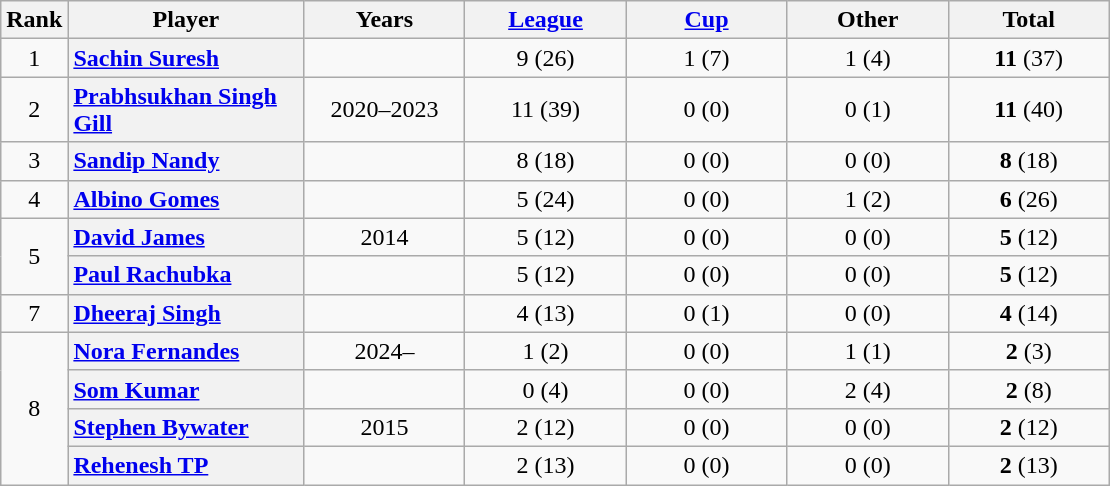<table class="wikitable plainrowheaders sortable" style="text-align: center;">
<tr>
<th scope=col>Rank</th>
<th scope=col width="150px">Player</th>
<th scope=col width="100px">Years</th>
<th scope=col width="100px"><a href='#'>League</a></th>
<th scope=col width="100px"><a href='#'>Cup</a></th>
<th scope=col width="100px">Other</th>
<th scope=col width="100px">Total</th>
</tr>
<tr>
<td>1</td>
<th scope="row" style="text-align:left;"> <strong><a href='#'>Sachin Suresh</a></strong></th>
<td></td>
<td>9 (26)</td>
<td>1 (7)</td>
<td>1 (4)</td>
<td><strong>11</strong> (37)</td>
</tr>
<tr>
<td>2</td>
<th scope=row style="text-align:left;"> <a href='#'>Prabhsukhan Singh Gill</a></th>
<td>2020–2023</td>
<td>11 (39)</td>
<td>0 (0)</td>
<td>0 (1)</td>
<td><strong>11</strong> (40)</td>
</tr>
<tr>
<td>3</td>
<th scope="row" style="text-align:left;"> <a href='#'>Sandip Nandy</a></th>
<td></td>
<td>8 (18)</td>
<td>0 (0)</td>
<td>0 (0)</td>
<td><strong>8</strong> (18)</td>
</tr>
<tr>
<td>4</td>
<th scope="row" style="text-align:left;"> <a href='#'>Albino Gomes</a></th>
<td></td>
<td>5 (24)</td>
<td>0 (0)</td>
<td>1 (2)</td>
<td><strong>6</strong> (26)</td>
</tr>
<tr>
<td rowspan="2">5</td>
<th scope="row" style="text-align:left;"> <a href='#'>David James</a></th>
<td>2014</td>
<td>5 (12)</td>
<td>0 (0)</td>
<td>0 (0)</td>
<td><strong>5</strong> (12)</td>
</tr>
<tr>
<th scope=row style="text-align:left;"> <a href='#'>Paul Rachubka</a></th>
<td></td>
<td>5 (12)</td>
<td>0 (0)</td>
<td>0 (0)</td>
<td><strong>5</strong> (12)</td>
</tr>
<tr>
<td>7</td>
<th scope="row" style="text-align:left;"> <a href='#'>Dheeraj Singh</a></th>
<td></td>
<td>4 (13)</td>
<td>0 (1)</td>
<td>0 (0)</td>
<td><strong>4</strong> (14)</td>
</tr>
<tr>
<td rowspan="4">8</td>
<th scope=row style="text-align:left;"> <strong><a href='#'>Nora Fernandes</a></strong></th>
<td>2024–</td>
<td>1 (2)</td>
<td>0 (0)</td>
<td>1 (1)</td>
<td><strong>2</strong> (3)</td>
</tr>
<tr>
<th scope="row" style="text-align:left;"> <a href='#'>Som Kumar</a></th>
<td></td>
<td>0 (4)</td>
<td>0 (0)</td>
<td>2 (4)</td>
<td><strong>2</strong> (8)</td>
</tr>
<tr>
<th scope="row" style="text-align:left;"> <a href='#'>Stephen Bywater</a></th>
<td>2015</td>
<td>2 (12)</td>
<td>0 (0)</td>
<td>0 (0)</td>
<td><strong>2</strong> (12)</td>
</tr>
<tr>
<th scope=row style="text-align:left;"> <a href='#'>Rehenesh TP</a></th>
<td></td>
<td>2 (13)</td>
<td>0 (0)</td>
<td>0 (0)</td>
<td><strong>2</strong> (13)</td>
</tr>
</table>
